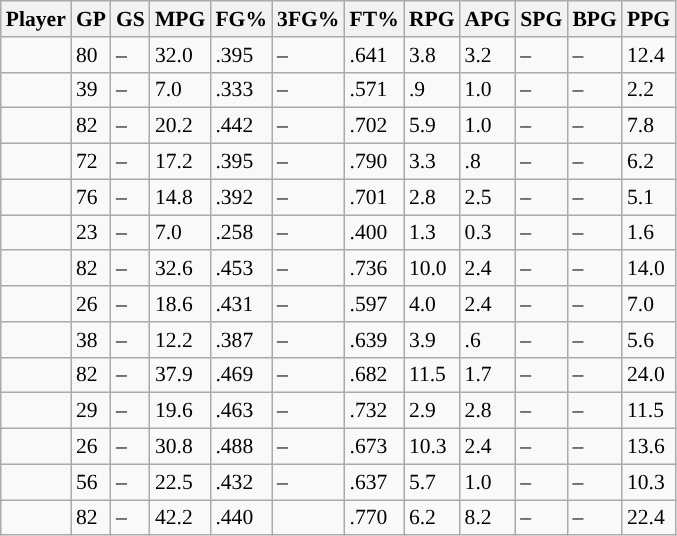<table class="wikitable sortable" style="font-size: 90%">
<tr>
<th>Player</th>
<th>GP</th>
<th>GS</th>
<th>MPG</th>
<th>FG%</th>
<th>3FG%</th>
<th>FT%</th>
<th>RPG</th>
<th>APG</th>
<th>SPG</th>
<th>BPG</th>
<th>PPG</th>
</tr>
<tr>
<td></td>
<td>80</td>
<td>–</td>
<td>32.0</td>
<td>.395</td>
<td>–</td>
<td>.641</td>
<td>3.8</td>
<td>3.2</td>
<td>–</td>
<td>–</td>
<td>12.4</td>
</tr>
<tr>
<td></td>
<td>39</td>
<td>–</td>
<td>7.0</td>
<td>.333</td>
<td>–</td>
<td>.571</td>
<td>.9</td>
<td>1.0</td>
<td>–</td>
<td>–</td>
<td>2.2</td>
</tr>
<tr>
<td></td>
<td>82</td>
<td>–</td>
<td>20.2</td>
<td>.442</td>
<td>–</td>
<td>.702</td>
<td>5.9</td>
<td>1.0</td>
<td>–</td>
<td>–</td>
<td>7.8</td>
</tr>
<tr>
<td></td>
<td>72</td>
<td>–</td>
<td>17.2</td>
<td>.395</td>
<td>–</td>
<td>.790</td>
<td>3.3</td>
<td>.8</td>
<td>–</td>
<td>–</td>
<td>6.2</td>
</tr>
<tr>
<td></td>
<td>76</td>
<td>–</td>
<td>14.8</td>
<td>.392</td>
<td>–</td>
<td>.701</td>
<td>2.8</td>
<td>2.5</td>
<td>–</td>
<td>–</td>
<td>5.1</td>
</tr>
<tr>
<td></td>
<td>23</td>
<td>–</td>
<td>7.0</td>
<td>.258</td>
<td>–</td>
<td>.400</td>
<td>1.3</td>
<td>0.3</td>
<td>–</td>
<td>–</td>
<td>1.6</td>
</tr>
<tr>
<td></td>
<td>82</td>
<td>–</td>
<td>32.6</td>
<td>.453</td>
<td>–</td>
<td>.736</td>
<td>10.0</td>
<td>2.4</td>
<td>–</td>
<td>–</td>
<td>14.0</td>
</tr>
<tr>
<td> </td>
<td>26</td>
<td>–</td>
<td>18.6</td>
<td>.431</td>
<td>–</td>
<td>.597</td>
<td>4.0</td>
<td>2.4</td>
<td>–</td>
<td>–</td>
<td>7.0</td>
</tr>
<tr>
<td></td>
<td>38</td>
<td>–</td>
<td>12.2</td>
<td>.387</td>
<td>–</td>
<td>.639</td>
<td>3.9</td>
<td>.6</td>
<td>–</td>
<td>–</td>
<td>5.6</td>
</tr>
<tr>
<td></td>
<td>82</td>
<td>–</td>
<td>37.9</td>
<td>.469</td>
<td>–</td>
<td>.682</td>
<td>11.5</td>
<td>1.7</td>
<td>–</td>
<td>–</td>
<td>24.0</td>
</tr>
<tr>
<td></td>
<td>29</td>
<td>–</td>
<td>19.6</td>
<td>.463</td>
<td>–</td>
<td>.732</td>
<td>2.9</td>
<td>2.8</td>
<td>–</td>
<td>–</td>
<td>11.5</td>
</tr>
<tr>
<td> </td>
<td>26</td>
<td>–</td>
<td>30.8</td>
<td>.488</td>
<td>–</td>
<td>.673</td>
<td>10.3</td>
<td>2.4</td>
<td>–</td>
<td>–</td>
<td>13.6</td>
</tr>
<tr>
<td> </td>
<td>56</td>
<td>–</td>
<td>22.5</td>
<td>.432</td>
<td>–</td>
<td>.637</td>
<td>5.7</td>
<td>1.0</td>
<td>–</td>
<td>–</td>
<td>10.3</td>
</tr>
<tr>
<td></td>
<td>82</td>
<td>–</td>
<td>42.2</td>
<td>.440</td>
<td></td>
<td>.770</td>
<td>6.2</td>
<td>8.2</td>
<td>–</td>
<td>–</td>
<td>22.4</td>
</tr>
</table>
